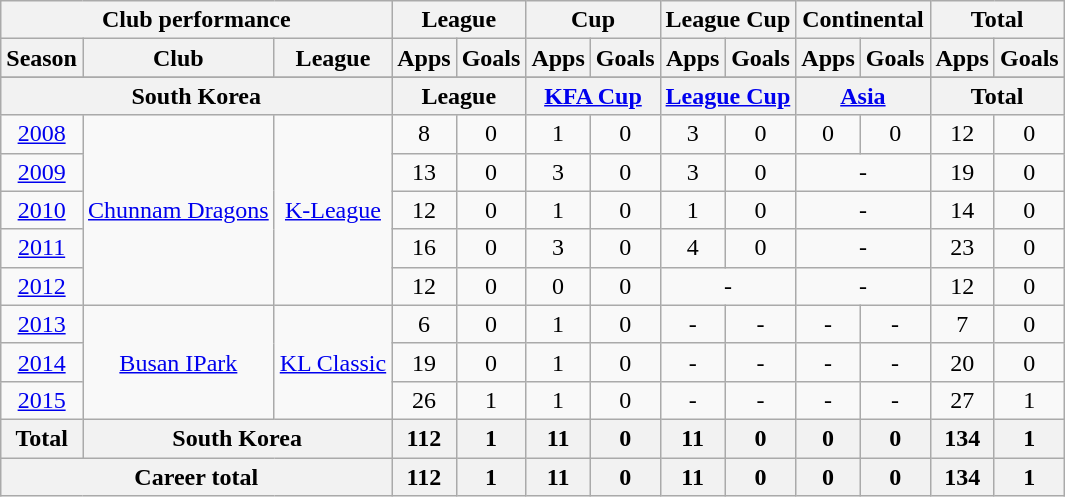<table class="wikitable" style="text-align:center">
<tr>
<th colspan=3>Club performance</th>
<th colspan=2>League</th>
<th colspan=2>Cup</th>
<th colspan=2>League Cup</th>
<th colspan=2>Continental</th>
<th colspan=2>Total</th>
</tr>
<tr>
<th>Season</th>
<th>Club</th>
<th>League</th>
<th>Apps</th>
<th>Goals</th>
<th>Apps</th>
<th>Goals</th>
<th>Apps</th>
<th>Goals</th>
<th>Apps</th>
<th>Goals</th>
<th>Apps</th>
<th>Goals</th>
</tr>
<tr>
</tr>
<tr>
<th colspan=3>South Korea</th>
<th colspan=2>League</th>
<th colspan=2><a href='#'>KFA Cup</a></th>
<th colspan=2><a href='#'>League Cup</a></th>
<th colspan=2><a href='#'>Asia</a></th>
<th colspan=2>Total</th>
</tr>
<tr>
<td><a href='#'>2008</a></td>
<td rowspan="5"><a href='#'>Chunnam Dragons</a></td>
<td rowspan="5"><a href='#'>K-League</a></td>
<td>8</td>
<td>0</td>
<td>1</td>
<td>0</td>
<td>3</td>
<td>0</td>
<td>0</td>
<td>0</td>
<td>12</td>
<td>0</td>
</tr>
<tr>
<td><a href='#'>2009</a></td>
<td>13</td>
<td>0</td>
<td>3</td>
<td>0</td>
<td>3</td>
<td>0</td>
<td colspan="2">-</td>
<td>19</td>
<td>0</td>
</tr>
<tr>
<td><a href='#'>2010</a></td>
<td>12</td>
<td>0</td>
<td>1</td>
<td>0</td>
<td>1</td>
<td>0</td>
<td colspan="2">-</td>
<td>14</td>
<td>0</td>
</tr>
<tr>
<td><a href='#'>2011</a></td>
<td>16</td>
<td>0</td>
<td>3</td>
<td>0</td>
<td>4</td>
<td>0</td>
<td colspan="2">-</td>
<td>23</td>
<td>0</td>
</tr>
<tr>
<td><a href='#'>2012</a></td>
<td>12</td>
<td>0</td>
<td>0</td>
<td>0</td>
<td colspan="2">-</td>
<td colspan="2">-</td>
<td>12</td>
<td>0</td>
</tr>
<tr>
<td><a href='#'>2013</a></td>
<td rowspan="3"><a href='#'>Busan IPark</a></td>
<td rowspan="3"><a href='#'>KL Classic</a></td>
<td>6</td>
<td>0</td>
<td>1</td>
<td>0</td>
<td>-</td>
<td>-</td>
<td>-</td>
<td>-</td>
<td>7</td>
<td>0</td>
</tr>
<tr>
<td><a href='#'>2014</a></td>
<td>19</td>
<td>0</td>
<td>1</td>
<td>0</td>
<td>-</td>
<td>-</td>
<td>-</td>
<td>-</td>
<td>20</td>
<td>0</td>
</tr>
<tr>
<td><a href='#'>2015</a></td>
<td>26</td>
<td>1</td>
<td>1</td>
<td>0</td>
<td>-</td>
<td>-</td>
<td>-</td>
<td>-</td>
<td>27</td>
<td>1</td>
</tr>
<tr>
<th rowspan=1>Total</th>
<th colspan=2>South Korea</th>
<th>112</th>
<th>1</th>
<th>11</th>
<th>0</th>
<th>11</th>
<th>0</th>
<th>0</th>
<th>0</th>
<th>134</th>
<th>1</th>
</tr>
<tr>
<th colspan=3>Career total</th>
<th>112</th>
<th>1</th>
<th>11</th>
<th>0</th>
<th>11</th>
<th>0</th>
<th>0</th>
<th>0</th>
<th>134</th>
<th>1</th>
</tr>
</table>
